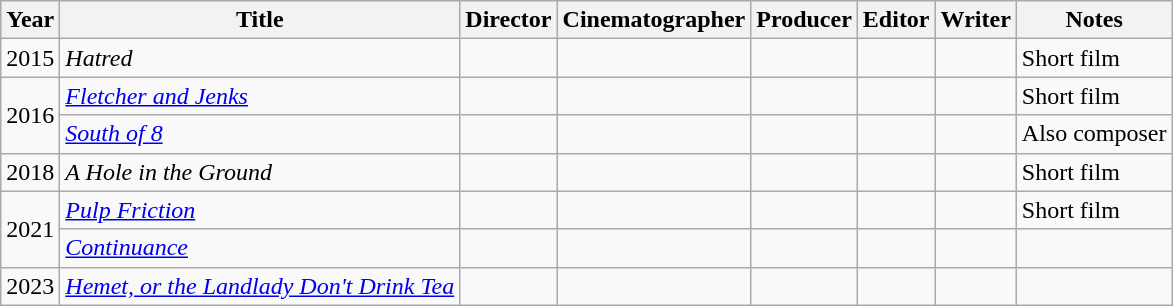<table class="wikitable">
<tr>
<th>Year</th>
<th>Title</th>
<th>Director</th>
<th>Cinematographer</th>
<th>Producer</th>
<th>Editor</th>
<th>Writer</th>
<th>Notes</th>
</tr>
<tr>
<td>2015</td>
<td><em>Hatred</em></td>
<td></td>
<td></td>
<td></td>
<td></td>
<td></td>
<td>Short film</td>
</tr>
<tr>
<td rowspan="2">2016</td>
<td><em><a href='#'>Fletcher and Jenks</a></em></td>
<td></td>
<td></td>
<td></td>
<td></td>
<td></td>
<td>Short film</td>
</tr>
<tr>
<td><em><a href='#'>South of 8</a></em></td>
<td></td>
<td></td>
<td></td>
<td></td>
<td></td>
<td>Also composer</td>
</tr>
<tr>
<td>2018</td>
<td><em>A Hole in the Ground</em></td>
<td></td>
<td></td>
<td></td>
<td></td>
<td></td>
<td>Short film</td>
</tr>
<tr>
<td rowspan="2">2021</td>
<td><a href='#'><em>Pulp Friction</em></a></td>
<td></td>
<td></td>
<td></td>
<td></td>
<td></td>
<td>Short film</td>
</tr>
<tr>
<td><em><a href='#'>Continuance</a></em></td>
<td></td>
<td></td>
<td></td>
<td></td>
<td></td>
<td></td>
</tr>
<tr>
<td>2023</td>
<td><em><a href='#'>Hemet, or the Landlady Don't Drink Tea</a></em></td>
<td></td>
<td></td>
<td></td>
<td></td>
<td></td>
<td></td>
</tr>
</table>
